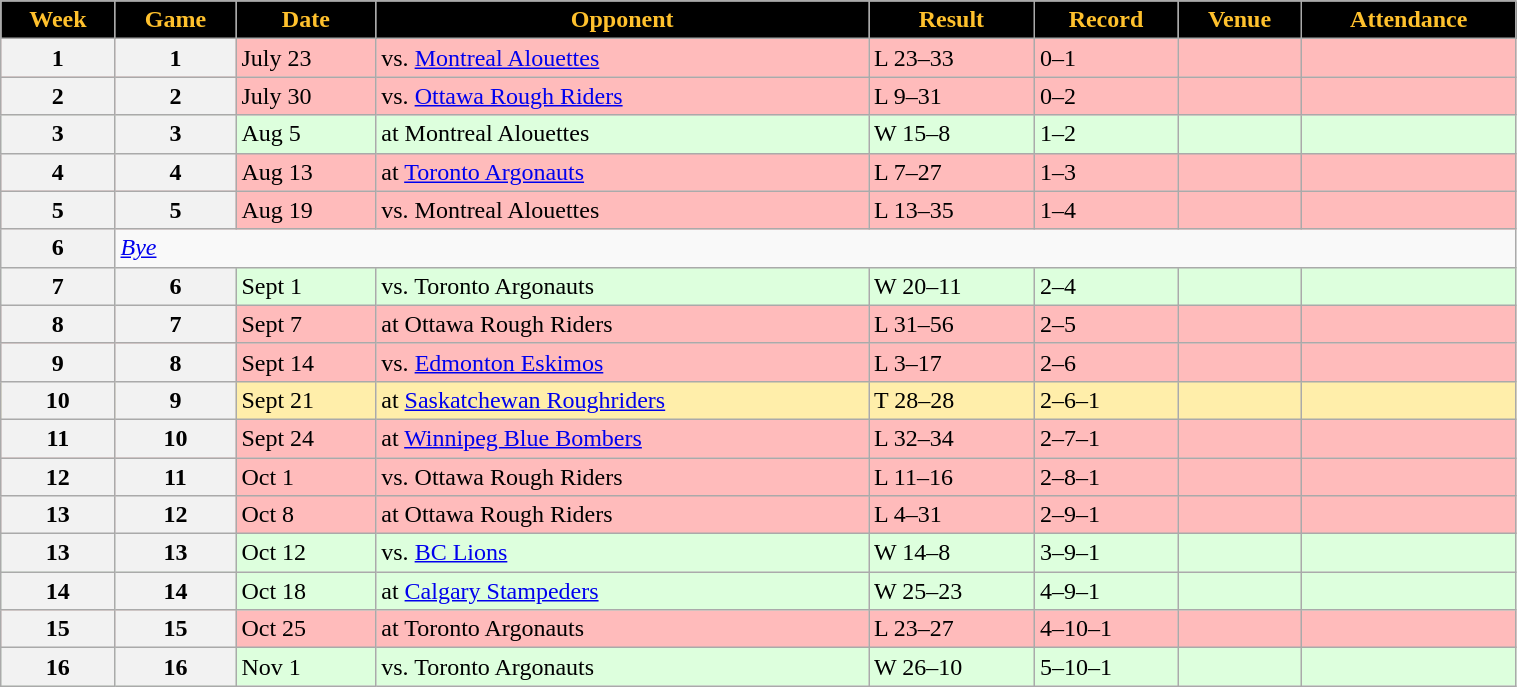<table class="wikitable" width="80%">
<tr align="center"  style="background:black;color:#FFC12D;">
<td><strong>Week</strong></td>
<td><strong>Game</strong></td>
<td><strong>Date</strong></td>
<td><strong>Opponent</strong></td>
<td><strong>Result</strong></td>
<td><strong>Record</strong></td>
<td><strong>Venue</strong></td>
<td><strong>Attendance</strong></td>
</tr>
<tr style="background:#ffbbbb">
<th>1</th>
<th>1</th>
<td>July 23</td>
<td>vs. <a href='#'>Montreal Alouettes</a></td>
<td>L 23–33</td>
<td>0–1</td>
<td></td>
<td></td>
</tr>
<tr style="background:#ffbbbb">
<th>2</th>
<th>2</th>
<td>July 30</td>
<td>vs. <a href='#'>Ottawa Rough Riders</a></td>
<td>L 9–31</td>
<td>0–2</td>
<td></td>
<td></td>
</tr>
<tr style="background:#ddffdd">
<th>3</th>
<th>3</th>
<td>Aug 5</td>
<td>at Montreal Alouettes</td>
<td>W 15–8</td>
<td>1–2</td>
<td></td>
<td></td>
</tr>
<tr style="background:#ffbbbb">
<th>4</th>
<th>4</th>
<td>Aug 13</td>
<td>at <a href='#'>Toronto Argonauts</a></td>
<td>L 7–27</td>
<td>1–3</td>
<td></td>
<td></td>
</tr>
<tr style="background:#ffbbbb">
<th>5</th>
<th>5</th>
<td>Aug 19</td>
<td>vs. Montreal Alouettes</td>
<td>L 13–35</td>
<td>1–4</td>
<td></td>
<td></td>
</tr>
<tr>
<th>6</th>
<td colspan=7><em><a href='#'>Bye</a></em></td>
</tr>
<tr style="background:#ddffdd">
<th>7</th>
<th>6</th>
<td>Sept 1</td>
<td>vs. Toronto Argonauts</td>
<td>W 20–11</td>
<td>2–4</td>
<td></td>
<td></td>
</tr>
<tr style="background:#ffbbbb">
<th>8</th>
<th>7</th>
<td>Sept 7</td>
<td>at Ottawa Rough Riders</td>
<td>L 31–56</td>
<td>2–5</td>
<td></td>
<td></td>
</tr>
<tr style="background:#ffbbbb">
<th>9</th>
<th>8</th>
<td>Sept 14</td>
<td>vs. <a href='#'>Edmonton Eskimos</a></td>
<td>L 3–17</td>
<td>2–6</td>
<td></td>
<td></td>
</tr>
<tr style="background:#ffeeaa">
<th>10</th>
<th>9</th>
<td>Sept 21</td>
<td>at <a href='#'>Saskatchewan Roughriders</a></td>
<td>T 28–28</td>
<td>2–6–1</td>
<td></td>
<td></td>
</tr>
<tr style="background:#ffbbbb">
<th>11</th>
<th>10</th>
<td>Sept 24</td>
<td>at <a href='#'>Winnipeg Blue Bombers</a></td>
<td>L 32–34</td>
<td>2–7–1</td>
<td></td>
<td></td>
</tr>
<tr style="background:#ffbbbb">
<th>12</th>
<th>11</th>
<td>Oct 1</td>
<td>vs. Ottawa Rough Riders</td>
<td>L 11–16</td>
<td>2–8–1</td>
<td></td>
<td></td>
</tr>
<tr style="background:#ffbbbb">
<th>13</th>
<th>12</th>
<td>Oct 8</td>
<td>at Ottawa Rough Riders</td>
<td>L 4–31</td>
<td>2–9–1</td>
<td></td>
<td></td>
</tr>
<tr style="background:#ddffdd">
<th>13</th>
<th>13</th>
<td>Oct 12</td>
<td>vs. <a href='#'>BC Lions</a></td>
<td>W 14–8</td>
<td>3–9–1</td>
<td></td>
<td></td>
</tr>
<tr style="background:#ddffdd">
<th>14</th>
<th>14</th>
<td>Oct 18</td>
<td>at <a href='#'>Calgary Stampeders</a></td>
<td>W 25–23</td>
<td>4–9–1</td>
<td></td>
<td></td>
</tr>
<tr style="background:#ffbbbb">
<th>15</th>
<th>15</th>
<td>Oct 25</td>
<td>at Toronto Argonauts</td>
<td>L 23–27</td>
<td>4–10–1</td>
<td></td>
<td></td>
</tr>
<tr style="background:#ddffdd">
<th>16</th>
<th>16</th>
<td>Nov 1</td>
<td>vs. Toronto Argonauts</td>
<td>W 26–10</td>
<td>5–10–1</td>
<td></td>
<td></td>
</tr>
</table>
